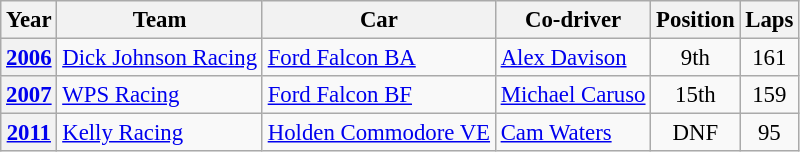<table class="wikitable" style="font-size: 95%;">
<tr>
<th>Year</th>
<th>Team</th>
<th>Car</th>
<th>Co-driver</th>
<th>Position</th>
<th>Laps</th>
</tr>
<tr>
<th><a href='#'>2006</a></th>
<td><a href='#'>Dick Johnson Racing</a></td>
<td><a href='#'>Ford Falcon BA</a></td>
<td> <a href='#'>Alex Davison</a></td>
<td align="center">9th</td>
<td align="center">161</td>
</tr>
<tr>
<th><a href='#'>2007</a></th>
<td><a href='#'>WPS Racing</a></td>
<td><a href='#'>Ford Falcon BF</a></td>
<td> <a href='#'>Michael Caruso</a></td>
<td align="center">15th</td>
<td align="center">159</td>
</tr>
<tr>
<th><a href='#'>2011</a></th>
<td><a href='#'>Kelly Racing</a></td>
<td><a href='#'>Holden Commodore VE</a></td>
<td> <a href='#'>Cam Waters</a></td>
<td align="center">DNF</td>
<td align="center">95</td>
</tr>
</table>
